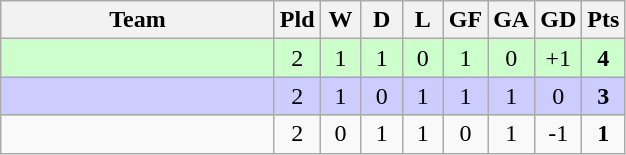<table class="wikitable" style="text-align: center;">
<tr>
<th width=175>Team</th>
<th width=20 abbr="Played">Pld</th>
<th width=20 abbr="Won">W</th>
<th width=20 abbr="Drawn">D</th>
<th width=20 abbr="Lost">L</th>
<th width=20 abbr="Goals for">GF</th>
<th width=20 abbr="Goals against">GA</th>
<th width=20 abbr="Goal difference">GD</th>
<th width=20 abbr="Points">Pts</th>
</tr>
<tr bgcolor=#ccffcc>
<td align=left></td>
<td>2</td>
<td>1</td>
<td>1</td>
<td>0</td>
<td>1</td>
<td>0</td>
<td>+1</td>
<td><strong>4</strong></td>
</tr>
<tr bgcolor=#ccccff>
<td align=left></td>
<td>2</td>
<td>1</td>
<td>0</td>
<td>1</td>
<td>1</td>
<td>1</td>
<td>0</td>
<td><strong>3</strong></td>
</tr>
<tr>
<td align=left></td>
<td>2</td>
<td>0</td>
<td>1</td>
<td>1</td>
<td>0</td>
<td>1</td>
<td>-1</td>
<td><strong>1</strong></td>
</tr>
</table>
